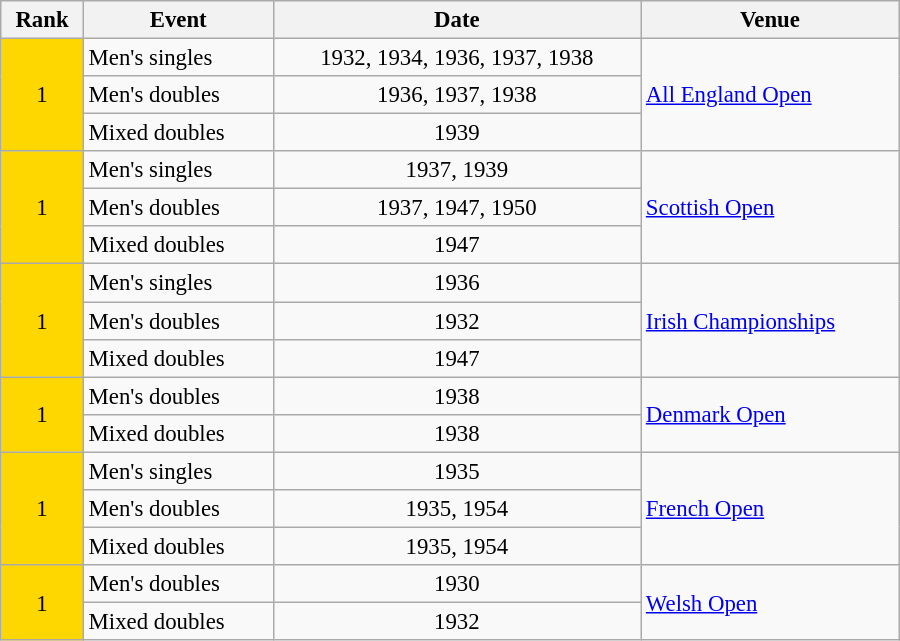<table class="wikitable" width="600px" style="font-size: 95%;">
<tr>
<th align="left">Rank</th>
<th align="left">Event</th>
<th align="left">Date</th>
<th align="left">Venue</th>
</tr>
<tr>
<td align="center" bgcolor="#ffd700" rowspan=3>1</td>
<td align="left">Men's singles</td>
<td align="center">1932, 1934, 1936, 1937, 1938</td>
<td align="left" rowspan=3><a href='#'>All England Open</a></td>
</tr>
<tr>
<td align="left">Men's doubles</td>
<td align="center">1936, 1937, 1938</td>
</tr>
<tr>
<td align="left">Mixed doubles</td>
<td align="center">1939</td>
</tr>
<tr>
<td align="center" bgcolor="#ffd700" rowspan=3>1</td>
<td align="left">Men's singles</td>
<td align="center">1937, 1939</td>
<td align="left" rowspan=3><a href='#'>Scottish Open</a></td>
</tr>
<tr>
<td align="left">Men's doubles</td>
<td align="center">1937, 1947, 1950</td>
</tr>
<tr>
<td align="left">Mixed doubles</td>
<td align="center">1947</td>
</tr>
<tr>
<td align="center" bgcolor="#ffd700" rowspan=3>1</td>
<td align="left">Men's singles</td>
<td align="center">1936</td>
<td align="left" rowspan=3><a href='#'>Irish Championships</a></td>
</tr>
<tr>
<td align="left">Men's doubles</td>
<td align="center">1932</td>
</tr>
<tr>
<td align="left">Mixed doubles</td>
<td align="center">1947</td>
</tr>
<tr>
<td align="center" bgcolor="#ffd700" rowspan=2>1</td>
<td align="left">Men's doubles</td>
<td align="center">1938</td>
<td align="left" rowspan=2><a href='#'>Denmark Open</a></td>
</tr>
<tr>
<td align="left">Mixed doubles</td>
<td align="center">1938</td>
</tr>
<tr>
<td align="center" bgcolor="#ffd700" rowspan=3>1</td>
<td align="left">Men's singles</td>
<td align="center">1935</td>
<td align="left" rowspan=3><a href='#'>French Open</a></td>
</tr>
<tr>
<td align="left">Men's doubles</td>
<td align="center">1935, 1954</td>
</tr>
<tr>
<td align="left">Mixed doubles</td>
<td align="center">1935, 1954</td>
</tr>
<tr>
<td align="center" bgcolor="#ffd700" rowspan=2>1</td>
<td align="left">Men's doubles</td>
<td align="center">1930</td>
<td align="left" rowspan=2><a href='#'>Welsh Open</a></td>
</tr>
<tr>
<td align="left">Mixed doubles</td>
<td align="center">1932</td>
</tr>
</table>
